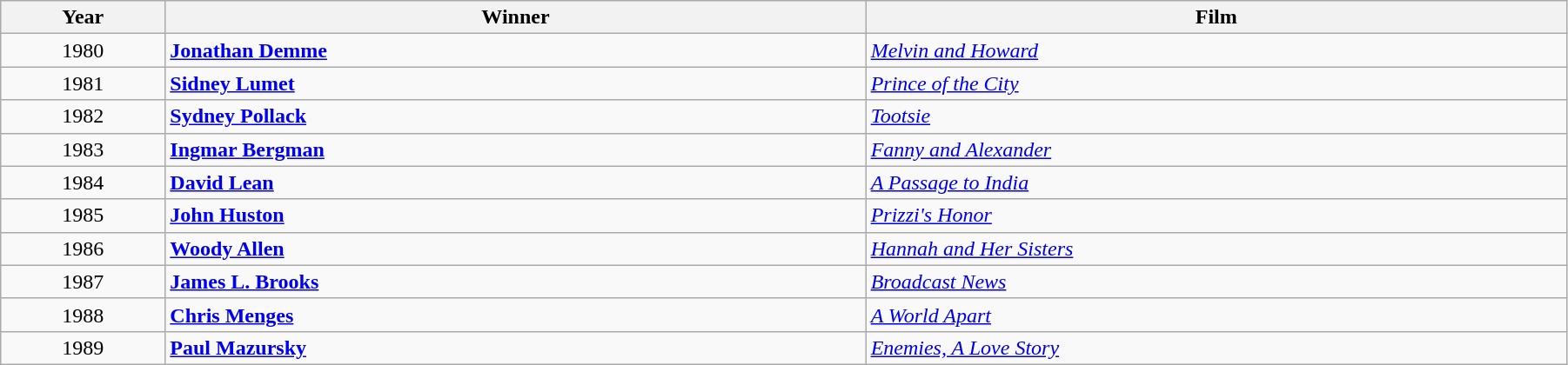<table class="wikitable" width="95%" cellpadding="5">
<tr>
<th width="100"><strong>Year</strong></th>
<th width="450"><strong>Winner</strong></th>
<th width="450"><strong>Film</strong></th>
</tr>
<tr>
<td style="text-align:center;">1980</td>
<td><strong><a href='#'>Jonathan Demme</a></strong></td>
<td><em><a href='#'>Melvin and Howard</a></em></td>
</tr>
<tr>
<td style="text-align:center;">1981</td>
<td><strong><a href='#'>Sidney Lumet</a></strong></td>
<td><em><a href='#'>Prince of the City</a></em></td>
</tr>
<tr>
<td style="text-align:center;">1982</td>
<td><strong><a href='#'>Sydney Pollack</a></strong></td>
<td><em><a href='#'>Tootsie</a></em></td>
</tr>
<tr>
<td style="text-align:center;">1983</td>
<td><strong><a href='#'>Ingmar Bergman</a></strong></td>
<td><em><a href='#'>Fanny and Alexander</a></em></td>
</tr>
<tr>
<td style="text-align:center;">1984</td>
<td><strong><a href='#'>David Lean</a></strong></td>
<td><em><a href='#'>A Passage to India</a></em></td>
</tr>
<tr>
<td style="text-align:center;">1985</td>
<td><strong><a href='#'>John Huston</a></strong></td>
<td><em><a href='#'>Prizzi's Honor</a></em></td>
</tr>
<tr>
<td style="text-align:center;">1986</td>
<td><strong><a href='#'>Woody Allen</a></strong></td>
<td><em><a href='#'>Hannah and Her Sisters</a></em></td>
</tr>
<tr>
<td style="text-align:center;">1987</td>
<td><strong><a href='#'>James L. Brooks</a></strong></td>
<td><em><a href='#'>Broadcast News</a></em></td>
</tr>
<tr>
<td style="text-align:center;">1988</td>
<td><strong><a href='#'>Chris Menges</a></strong></td>
<td><em><a href='#'>A World Apart</a></em></td>
</tr>
<tr>
<td style="text-align:center;">1989</td>
<td><strong><a href='#'>Paul Mazursky</a></strong></td>
<td><em><a href='#'>Enemies, A Love Story</a></em></td>
</tr>
</table>
